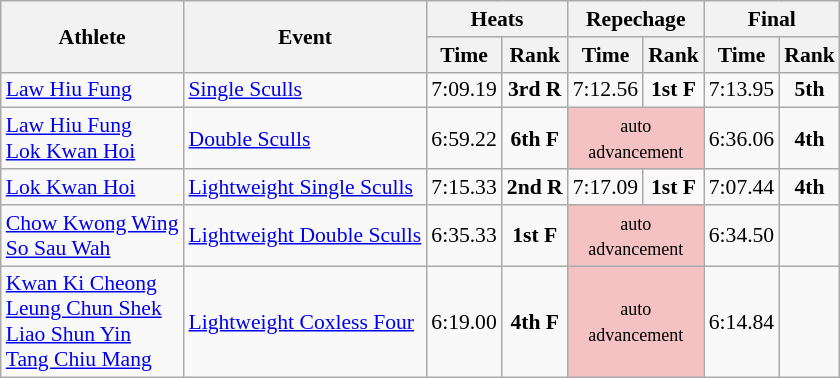<table class=wikitable style="font-size:90%">
<tr>
<th rowspan=2>Athlete</th>
<th rowspan=2>Event</th>
<th colspan=2>Heats</th>
<th colspan=2>Repechage</th>
<th colspan=2>Final</th>
</tr>
<tr>
<th>Time</th>
<th>Rank</th>
<th>Time</th>
<th>Rank</th>
<th>Time</th>
<th>Rank</th>
</tr>
<tr>
<td><a href='#'>Law Hiu Fung</a></td>
<td><a href='#'>Single Sculls</a></td>
<td align=center>7:09.19</td>
<td align=center><strong>3rd R</strong></td>
<td align=center>7:12.56</td>
<td align=center><strong>1st F</strong></td>
<td align=center>7:13.95</td>
<td align=center><strong>5th</strong></td>
</tr>
<tr>
<td><a href='#'>Law Hiu Fung</a><br><a href='#'>Lok Kwan Hoi</a></td>
<td><a href='#'>Double Sculls</a></td>
<td align=center>6:59.22</td>
<td align=center><strong>6th F</strong></td>
<td colspan="2" style="text-align:center; background:#f4c2c2;"><small>auto<br>advancement</small></td>
<td align=center>6:36.06</td>
<td align=center><strong>4th</strong></td>
</tr>
<tr>
<td><a href='#'>Lok Kwan Hoi</a></td>
<td><a href='#'>Lightweight Single Sculls</a></td>
<td align=center>7:15.33</td>
<td align=center><strong>2nd R</strong></td>
<td align=center>7:17.09</td>
<td align=center><strong>1st F</strong></td>
<td align=center>7:07.44</td>
<td align=center><strong>4th</strong></td>
</tr>
<tr>
<td><a href='#'>Chow Kwong Wing</a><br><a href='#'>So Sau Wah</a></td>
<td><a href='#'>Lightweight Double Sculls</a></td>
<td align=center>6:35.33</td>
<td align=center><strong>1st F</strong></td>
<td colspan="2" style="text-align:center; background:#f4c2c2;"><small>auto<br>advancement</small></td>
<td align=center>6:34.50</td>
<td align=center></td>
</tr>
<tr>
<td><a href='#'>Kwan Ki Cheong</a><br><a href='#'>Leung Chun Shek</a><br><a href='#'>Liao Shun Yin</a><br><a href='#'>Tang Chiu Mang</a></td>
<td><a href='#'>Lightweight Coxless Four</a></td>
<td align=center>6:19.00</td>
<td align=center><strong>4th F</strong></td>
<td colspan="2" style="text-align:center; background:#f4c2c2;"><small>auto<br>advancement</small></td>
<td align=center>6:14.84</td>
<td align=center></td>
</tr>
</table>
